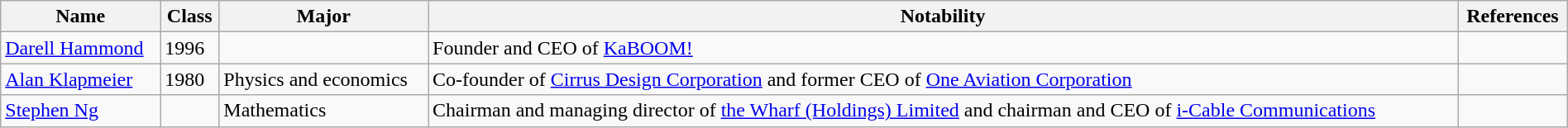<table class="wikitable sortable" style="width:100%;">
<tr>
<th>Name</th>
<th>Class</th>
<th>Major</th>
<th>Notability</th>
<th>References</th>
</tr>
<tr>
<td><a href='#'>Darell Hammond</a></td>
<td>1996</td>
<td></td>
<td>Founder and CEO of <a href='#'>KaBOOM!</a></td>
<td></td>
</tr>
<tr>
<td><a href='#'>Alan Klapmeier</a></td>
<td>1980</td>
<td>Physics and economics</td>
<td>Co-founder of <a href='#'>Cirrus Design Corporation</a> and former CEO of <a href='#'>One Aviation Corporation</a></td>
<td></td>
</tr>
<tr>
<td><a href='#'>Stephen Ng</a></td>
<td></td>
<td>Mathematics</td>
<td>Chairman and managing director of <a href='#'>the Wharf (Holdings) Limited</a> and chairman and CEO of <a href='#'>i-Cable Communications</a></td>
<td></td>
</tr>
</table>
